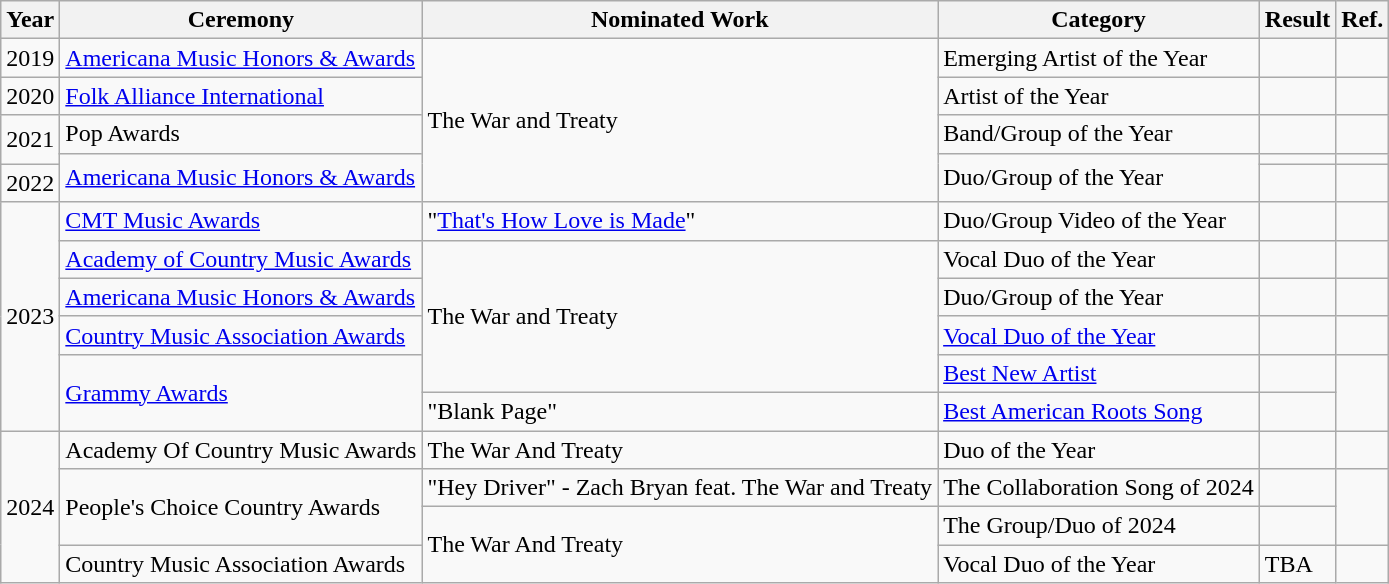<table class="wikitable">
<tr>
<th>Year</th>
<th>Ceremony</th>
<th>Nominated Work</th>
<th>Category</th>
<th>Result</th>
<th>Ref.</th>
</tr>
<tr>
<td>2019</td>
<td><a href='#'>Americana Music Honors & Awards</a></td>
<td rowspan="5">The War and Treaty</td>
<td>Emerging Artist of the Year</td>
<td></td>
<td></td>
</tr>
<tr>
<td>2020</td>
<td><a href='#'>Folk Alliance International</a></td>
<td>Artist of the Year</td>
<td></td>
<td></td>
</tr>
<tr>
<td rowspan=2>2021</td>
<td>Pop Awards</td>
<td>Band/Group of the Year</td>
<td></td>
<td></td>
</tr>
<tr>
<td rowspan=2><a href='#'>Americana Music Honors & Awards</a></td>
<td rowspan=2>Duo/Group of the Year</td>
<td></td>
<td></td>
</tr>
<tr>
<td>2022</td>
<td></td>
<td></td>
</tr>
<tr>
<td rowspan=6>2023</td>
<td><a href='#'>CMT Music Awards</a></td>
<td>"<a href='#'>That's How Love is Made</a>"</td>
<td>Duo/Group Video of the Year</td>
<td></td>
<td></td>
</tr>
<tr>
<td><a href='#'>Academy of Country Music Awards</a></td>
<td rowspan=4>The War and Treaty</td>
<td>Vocal Duo of the Year</td>
<td></td>
<td></td>
</tr>
<tr>
<td><a href='#'>Americana Music Honors & Awards</a></td>
<td>Duo/Group of the Year</td>
<td></td>
<td></td>
</tr>
<tr>
<td><a href='#'>Country Music Association Awards</a></td>
<td><a href='#'>Vocal Duo of the Year</a></td>
<td></td>
<td></td>
</tr>
<tr>
<td rowspan=2><a href='#'>Grammy Awards</a></td>
<td><a href='#'>Best New Artist</a></td>
<td></td>
<td rowspan=2></td>
</tr>
<tr>
<td>"Blank Page"</td>
<td><a href='#'>Best American Roots Song</a></td>
<td></td>
</tr>
<tr>
<td rowspan="4">2024</td>
<td>Academy Of Country Music Awards</td>
<td>The War And Treaty</td>
<td>Duo of the Year</td>
<td></td>
<td></td>
</tr>
<tr>
<td rowspan="2">People's Choice Country Awards</td>
<td>"Hey Driver" - Zach Bryan feat. The War and Treaty</td>
<td>The Collaboration Song of 2024</td>
<td></td>
<td rowspan="2"></td>
</tr>
<tr>
<td rowspan="2">The War And Treaty</td>
<td>The Group/Duo of 2024</td>
<td></td>
</tr>
<tr>
<td>Country Music Association Awards</td>
<td>Vocal Duo of the Year</td>
<td>TBA</td>
<td rowspan="4"></td>
</tr>
</table>
